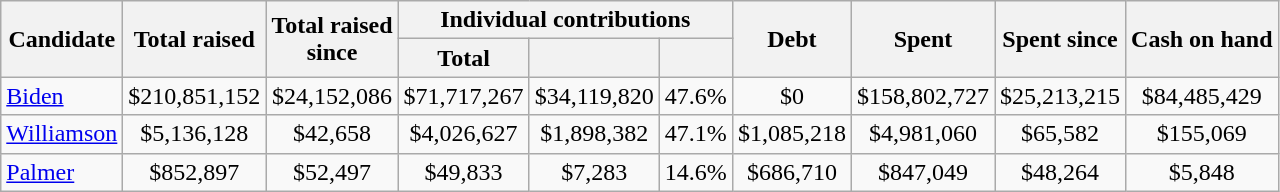<table class="wikitable sortable" style="text-align:center;">
<tr>
<th scope="col" rowspan=2>Candidate</th>
<th scope="col" data-sort-type=currency rowspan=2>Total raised</th>
<th scope="col" data-sort-type=currency rowspan=2>Total raised<br>since </th>
<th scope="col" colspan=3>Individual contributions</th>
<th scope="col" data-sort-type=currency rowspan=2>Debt</th>
<th scope="col" data-sort-type=currency rowspan=2>Spent</th>
<th scope="col" data-sort-type=currency rowspan=2>Spent since<br></th>
<th scope="col" data-sort-type=currency rowspan=2>Cash on hand</th>
</tr>
<tr>
<th scope="col" data-sort-type=currency>Total</th>
<th scope="col" data-sort-type=currency></th>
<th scope="col" data-sort-type=number></th>
</tr>
<tr>
<td style="text-align: left;"><a href='#'>Biden</a></td>
<td>$210,851,152</td>
<td>$24,152,086</td>
<td>$71,717,267</td>
<td>$34,119,820</td>
<td>47.6%</td>
<td>$0</td>
<td>$158,802,727</td>
<td>$25,213,215</td>
<td>$84,485,429</td>
</tr>
<tr>
<td style="text-align: left;"><a href='#'>Williamson</a></td>
<td>$5,136,128</td>
<td>$42,658</td>
<td>$4,026,627</td>
<td>$1,898,382</td>
<td>47.1%</td>
<td>$1,085,218</td>
<td>$4,981,060</td>
<td>$65,582</td>
<td>$155,069</td>
</tr>
<tr>
<td style="text-align: left;"><a href='#'>Palmer</a></td>
<td>$852,897</td>
<td>$52,497</td>
<td>$49,833</td>
<td>$7,283</td>
<td>14.6%</td>
<td>$686,710</td>
<td>$847,049</td>
<td>$48,264</td>
<td>$5,848</td>
</tr>
</table>
